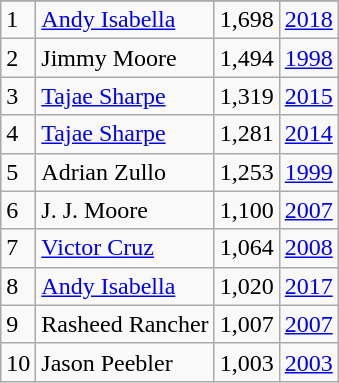<table class="wikitable">
<tr>
</tr>
<tr>
<td>1</td>
<td><a href='#'>Andy Isabella</a></td>
<td>1,698</td>
<td><a href='#'>2018</a></td>
</tr>
<tr>
<td>2</td>
<td>Jimmy Moore</td>
<td>1,494</td>
<td><a href='#'>1998</a></td>
</tr>
<tr>
<td>3</td>
<td><a href='#'>Tajae Sharpe</a></td>
<td>1,319</td>
<td><a href='#'>2015</a></td>
</tr>
<tr>
<td>4</td>
<td><a href='#'>Tajae Sharpe</a></td>
<td>1,281</td>
<td><a href='#'>2014</a></td>
</tr>
<tr>
<td>5</td>
<td>Adrian Zullo</td>
<td>1,253</td>
<td><a href='#'>1999</a></td>
</tr>
<tr>
<td>6</td>
<td>J. J. Moore</td>
<td>1,100</td>
<td><a href='#'>2007</a></td>
</tr>
<tr>
<td>7</td>
<td><a href='#'>Victor Cruz</a></td>
<td>1,064</td>
<td><a href='#'>2008</a></td>
</tr>
<tr>
<td>8</td>
<td><a href='#'>Andy Isabella</a></td>
<td>1,020</td>
<td><a href='#'>2017</a></td>
</tr>
<tr>
<td>9</td>
<td>Rasheed Rancher</td>
<td>1,007</td>
<td><a href='#'>2007</a></td>
</tr>
<tr>
<td>10</td>
<td>Jason Peebler</td>
<td>1,003</td>
<td><a href='#'>2003</a></td>
</tr>
</table>
